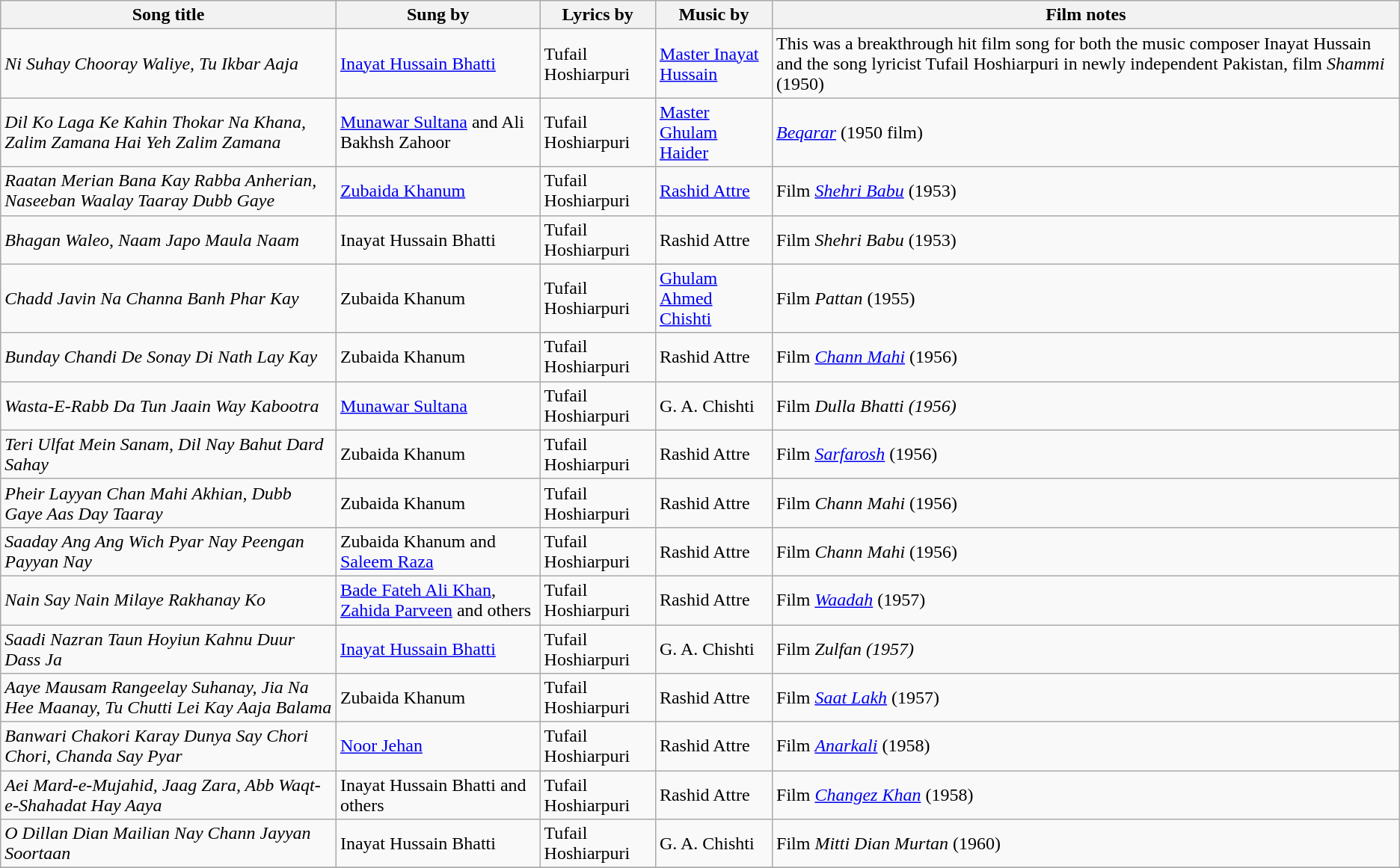<table class= "wikitable">
<tr>
<th>Song title</th>
<th>Sung by</th>
<th>Lyrics by</th>
<th>Music by</th>
<th>Film notes</th>
</tr>
<tr>
<td><em>Ni Suhay Chooray Waliye, Tu Ikbar Aaja</em></td>
<td><a href='#'>Inayat Hussain Bhatti</a></td>
<td>Tufail Hoshiarpuri</td>
<td><a href='#'>Master Inayat Hussain</a></td>
<td>This was a breakthrough hit film song for both the music composer Inayat Hussain and the song lyricist Tufail Hoshiarpuri in newly independent Pakistan, film <em>Shammi</em> (1950)</td>
</tr>
<tr>
<td><em>Dil Ko Laga Ke Kahin Thokar Na Khana, Zalim Zamana Hai Yeh Zalim Zamana</em></td>
<td><a href='#'>Munawar Sultana</a> and Ali Bakhsh Zahoor</td>
<td>Tufail Hoshiarpuri</td>
<td><a href='#'>Master Ghulam Haider</a></td>
<td><em><a href='#'>Beqarar</a></em> (1950 film)</td>
</tr>
<tr>
<td><em>Raatan Merian Bana Kay Rabba Anherian, Naseeban Waalay Taaray Dubb Gaye</em></td>
<td><a href='#'>Zubaida Khanum</a></td>
<td>Tufail Hoshiarpuri</td>
<td><a href='#'>Rashid Attre</a></td>
<td>Film <em><a href='#'>Shehri Babu</a></em> (1953)</td>
</tr>
<tr>
<td><em>Bhagan Waleo, Naam Japo Maula Naam</em></td>
<td>Inayat Hussain Bhatti</td>
<td>Tufail Hoshiarpuri</td>
<td>Rashid Attre</td>
<td>Film <em>Shehri Babu</em> (1953)</td>
</tr>
<tr>
<td><em>Chadd Javin Na Channa Banh Phar Kay</em></td>
<td>Zubaida Khanum</td>
<td>Tufail Hoshiarpuri</td>
<td><a href='#'>Ghulam Ahmed Chishti</a></td>
<td>Film <em>Pattan</em> (1955)</td>
</tr>
<tr>
<td><em>Bunday Chandi De Sonay Di Nath Lay Kay</em></td>
<td>Zubaida Khanum</td>
<td>Tufail Hoshiarpuri</td>
<td>Rashid Attre</td>
<td>Film <em><a href='#'>Chann Mahi</a></em> (1956)</td>
</tr>
<tr>
<td><em>Wasta-E-Rabb Da Tun Jaain Way Kabootra</em></td>
<td><a href='#'>Munawar Sultana</a></td>
<td>Tufail Hoshiarpuri</td>
<td>G. A. Chishti</td>
<td>Film <em>Dulla Bhatti (1956)</em></td>
</tr>
<tr>
<td><em>Teri Ulfat Mein Sanam, Dil Nay Bahut Dard Sahay</em></td>
<td>Zubaida Khanum</td>
<td>Tufail Hoshiarpuri</td>
<td>Rashid Attre</td>
<td>Film <em><a href='#'>Sarfarosh</a></em> (1956)</td>
</tr>
<tr>
<td><em>Pheir Layyan Chan Mahi Akhian, Dubb Gaye Aas Day Taaray</em></td>
<td>Zubaida Khanum</td>
<td>Tufail Hoshiarpuri</td>
<td>Rashid Attre</td>
<td>Film <em>Chann Mahi</em> (1956)</td>
</tr>
<tr>
<td><em>Saaday Ang Ang Wich Pyar Nay Peengan Payyan Nay</em></td>
<td>Zubaida Khanum and <a href='#'>Saleem Raza</a></td>
<td>Tufail Hoshiarpuri</td>
<td>Rashid Attre</td>
<td>Film <em>Chann Mahi</em> (1956)</td>
</tr>
<tr>
<td><em>Nain Say Nain Milaye Rakhanay Ko</em></td>
<td><a href='#'>Bade Fateh Ali Khan</a>, <a href='#'>Zahida Parveen</a> and others</td>
<td>Tufail Hoshiarpuri</td>
<td>Rashid Attre</td>
<td>Film <em><a href='#'>Waadah</a></em> (1957)</td>
</tr>
<tr>
<td><em>Saadi Nazran Taun Hoyiun Kahnu Duur Dass Ja</em></td>
<td><a href='#'>Inayat Hussain Bhatti</a></td>
<td>Tufail Hoshiarpuri</td>
<td>G. A. Chishti</td>
<td>Film <em>Zulfan (1957)</em></td>
</tr>
<tr>
<td><em>Aaye Mausam Rangeelay Suhanay, Jia Na Hee Maanay, Tu Chutti Lei Kay Aaja Balama</em></td>
<td>Zubaida Khanum</td>
<td>Tufail Hoshiarpuri</td>
<td>Rashid Attre</td>
<td>Film <em><a href='#'>Saat Lakh</a></em> (1957)</td>
</tr>
<tr>
<td><em>Banwari Chakori Karay Dunya Say Chori Chori, Chanda Say Pyar</em></td>
<td><a href='#'>Noor Jehan</a></td>
<td>Tufail Hoshiarpuri</td>
<td>Rashid Attre</td>
<td>Film <em><a href='#'>Anarkali</a></em> (1958)</td>
</tr>
<tr>
<td><em>Aei Mard-e-Mujahid, Jaag Zara, Abb Waqt-e-Shahadat Hay Aaya</em></td>
<td>Inayat Hussain Bhatti and others</td>
<td>Tufail Hoshiarpuri</td>
<td>Rashid Attre</td>
<td>Film <em><a href='#'>Changez Khan</a></em> (1958)</td>
</tr>
<tr>
<td><em>O Dillan Dian Mailian Nay Chann Jayyan Soortaan</em></td>
<td>Inayat Hussain Bhatti</td>
<td>Tufail Hoshiarpuri</td>
<td>G. A. Chishti</td>
<td>Film <em>Mitti Dian Murtan</em> (1960)</td>
</tr>
<tr>
</tr>
</table>
